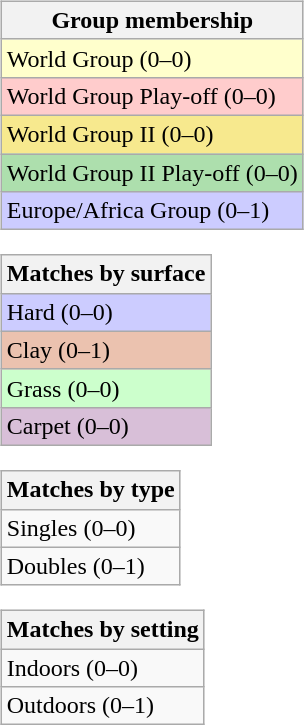<table>
<tr valign=top>
<td><br><table class=wikitable>
<tr>
<th>Group membership</th>
</tr>
<tr style="background:#ffffcc;">
<td>World Group (0–0)</td>
</tr>
<tr style="background:#ffcccc;">
<td>World Group Play-off (0–0)</td>
</tr>
<tr style="background:#F7E98E;">
<td>World Group II (0–0)</td>
</tr>
<tr style="background:#ADDFAD;">
<td>World Group II Play-off (0–0)</td>
</tr>
<tr style="background:#CCCCFF;">
<td>Europe/Africa Group (0–1)</td>
</tr>
</table>
<table class=wikitable>
<tr>
<th>Matches by surface</th>
</tr>
<tr style="background:#ccf;">
<td>Hard (0–0)</td>
</tr>
<tr style="background:#ebc2af;">
<td>Clay (0–1)</td>
</tr>
<tr style="background:#cfc;">
<td>Grass (0–0)</td>
</tr>
<tr style="background:thistle;">
<td>Carpet (0–0)</td>
</tr>
</table>
<table class=wikitable>
<tr>
<th>Matches by type</th>
</tr>
<tr>
<td>Singles (0–0)</td>
</tr>
<tr>
<td>Doubles (0–1)</td>
</tr>
</table>
<table class=wikitable>
<tr>
<th>Matches by setting</th>
</tr>
<tr>
<td>Indoors (0–0)</td>
</tr>
<tr>
<td>Outdoors (0–1)</td>
</tr>
</table>
</td>
</tr>
</table>
